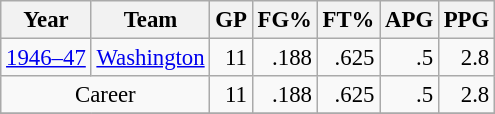<table class="wikitable sortable" style="font-size:95%; text-align:right;">
<tr>
<th>Year</th>
<th>Team</th>
<th>GP</th>
<th>FG%</th>
<th>FT%</th>
<th>APG</th>
<th>PPG</th>
</tr>
<tr>
<td style="text-align:left;"><a href='#'>1946–47</a></td>
<td style="text-align:left;"><a href='#'>Washington</a></td>
<td>11</td>
<td>.188</td>
<td>.625</td>
<td>.5</td>
<td>2.8</td>
</tr>
<tr>
<td style="text-align:center;" colspan="2">Career</td>
<td>11</td>
<td>.188</td>
<td>.625</td>
<td>.5</td>
<td>2.8</td>
</tr>
<tr>
</tr>
</table>
